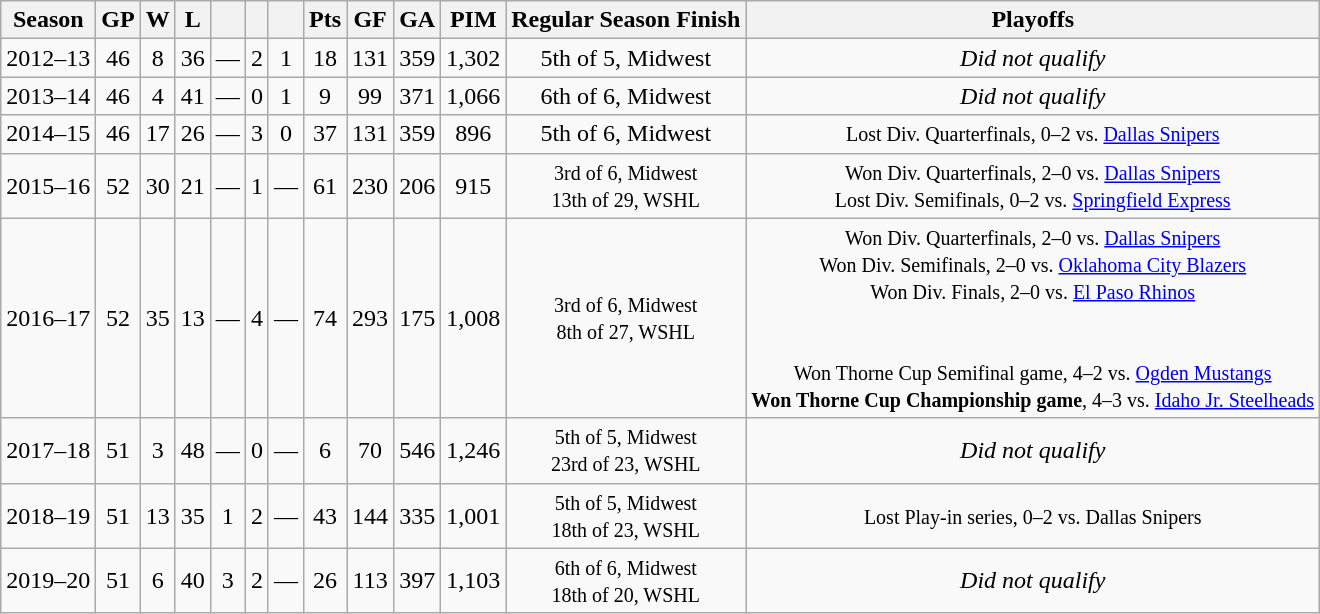<table class="wikitable" style="text-align:center">
<tr>
<th>Season</th>
<th>GP</th>
<th>W</th>
<th>L</th>
<th></th>
<th></th>
<th></th>
<th>Pts</th>
<th>GF</th>
<th>GA</th>
<th>PIM</th>
<th>Regular Season Finish</th>
<th>Playoffs</th>
</tr>
<tr>
<td>2012–13</td>
<td>46</td>
<td>8</td>
<td>36</td>
<td>—</td>
<td>2</td>
<td>1</td>
<td>18</td>
<td>131</td>
<td>359</td>
<td>1,302</td>
<td>5th of 5, Midwest</td>
<td><em>Did not qualify</em></td>
</tr>
<tr>
<td>2013–14</td>
<td>46</td>
<td>4</td>
<td>41</td>
<td>—</td>
<td>0</td>
<td>1</td>
<td>9</td>
<td>99</td>
<td>371</td>
<td>1,066</td>
<td>6th of 6, Midwest</td>
<td><em>Did not qualify</em></td>
</tr>
<tr>
<td>2014–15</td>
<td>46</td>
<td>17</td>
<td>26</td>
<td>—</td>
<td>3</td>
<td>0</td>
<td>37</td>
<td>131</td>
<td>359</td>
<td>896</td>
<td>5th of 6, Midwest</td>
<td><small>Lost Div. Quarterfinals, 0–2 vs. <a href='#'>Dallas Snipers</a></small></td>
</tr>
<tr>
<td>2015–16</td>
<td>52</td>
<td>30</td>
<td>21</td>
<td>—</td>
<td>1</td>
<td>—</td>
<td>61</td>
<td>230</td>
<td>206</td>
<td>915</td>
<td><small>3rd of 6, Midwest<br>13th of 29, WSHL</small></td>
<td><small>Won Div. Quarterfinals, 2–0 vs. <a href='#'>Dallas Snipers</a><br>Lost Div. Semifinals, 0–2 vs. <a href='#'>Springfield Express</a></small></td>
</tr>
<tr>
<td>2016–17</td>
<td>52</td>
<td>35</td>
<td>13</td>
<td>—</td>
<td>4</td>
<td>—</td>
<td>74</td>
<td>293</td>
<td>175</td>
<td>1,008</td>
<td><small>3rd of 6, Midwest<br>8th of 27, WSHL</small></td>
<td><small>Won Div. Quarterfinals, 2–0 vs. <a href='#'>Dallas Snipers</a><br>Won Div. Semifinals, 2–0 vs. <a href='#'>Oklahoma City Blazers</a><br>Won Div. Finals, 2–0 vs. <a href='#'>El Paso Rhinos</a><br><br><br>Won Thorne Cup Semifinal game, 4–2 vs. <a href='#'>Ogden Mustangs</a><br><strong>Won Thorne Cup Championship game</strong>, 4–3 vs. <a href='#'>Idaho Jr. Steelheads</a></small></td>
</tr>
<tr>
<td>2017–18</td>
<td>51</td>
<td>3</td>
<td>48</td>
<td>—</td>
<td>0</td>
<td>—</td>
<td>6</td>
<td>70</td>
<td>546</td>
<td>1,246</td>
<td><small>5th of 5, Midwest<br>23rd of 23, WSHL</small></td>
<td><em>Did not qualify</em></td>
</tr>
<tr>
<td>2018–19</td>
<td>51</td>
<td>13</td>
<td>35</td>
<td>1</td>
<td>2</td>
<td>—</td>
<td>43</td>
<td>144</td>
<td>335</td>
<td>1,001</td>
<td><small>5th of 5, Midwest<br>18th of 23, WSHL</small></td>
<td><small>Lost Play-in series, 0–2 vs. Dallas Snipers</small></td>
</tr>
<tr>
<td>2019–20</td>
<td>51</td>
<td>6</td>
<td>40</td>
<td>3</td>
<td>2</td>
<td>—</td>
<td>26</td>
<td>113</td>
<td>397</td>
<td>1,103</td>
<td><small>6th of 6, Midwest<br>18th of 20, WSHL</small></td>
<td><em>Did not qualify</em></td>
</tr>
</table>
